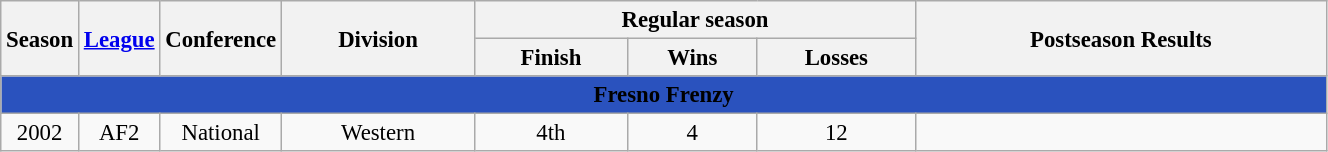<table class="wikitable" style="font-size: 95%; width:70%;">
<tr>
<th rowspan="2" style="width:5%;">Season</th>
<th rowspan="2" style="width:5%;"><a href='#'>League</a></th>
<th rowspan="2" style="width:5%;">Conference</th>
<th rowspan="2">Division</th>
<th colspan="3">Regular season</th>
<th rowspan="2">Postseason Results</th>
</tr>
<tr>
<th>Finish</th>
<th>Wins</th>
<th>Losses</th>
</tr>
<tr>
<td Colspan="8" align="center" bgcolor="#2A52BE"><span><strong>Fresno Frenzy</strong></span></td>
</tr>
<tr align="center">
<td>2002</td>
<td>AF2</td>
<td>National</td>
<td>Western</td>
<td>4th</td>
<td>4</td>
<td>12</td>
<td></td>
</tr>
</table>
